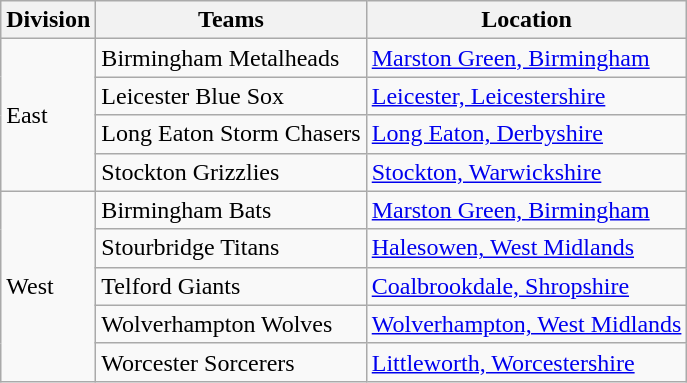<table class="wikitable">
<tr>
<th>Division</th>
<th>Teams</th>
<th>Location</th>
</tr>
<tr>
<td rowspan="4">East</td>
<td>Birmingham Metalheads</td>
<td rowspan="1"><a href='#'>Marston Green, Birmingham</a></td>
</tr>
<tr>
<td>Leicester Blue Sox</td>
<td><a href='#'>Leicester, Leicestershire</a></td>
</tr>
<tr>
<td>Long Eaton Storm Chasers</td>
<td rowspan="1"><a href='#'>Long Eaton, Derbyshire</a></td>
</tr>
<tr>
<td>Stockton Grizzlies</td>
<td rowspan="1"><a href='#'>Stockton, Warwickshire</a></td>
</tr>
<tr>
<td rowspan="5">West</td>
<td rowspan="1">Birmingham Bats</td>
<td rowspan="1"><a href='#'>Marston Green, Birmingham</a></td>
</tr>
<tr>
<td rowspan="1">Stourbridge Titans</td>
<td rowspan="1"><a href='#'>Halesowen, West Midlands</a></td>
</tr>
<tr>
<td>Telford Giants</td>
<td><a href='#'>Coalbrookdale, Shropshire</a></td>
</tr>
<tr>
<td>Wolverhampton Wolves</td>
<td rowspan="1"><a href='#'>Wolverhampton, West Midlands</a></td>
</tr>
<tr>
<td>Worcester Sorcerers</td>
<td><a href='#'>Littleworth, Worcestershire</a></td>
</tr>
</table>
